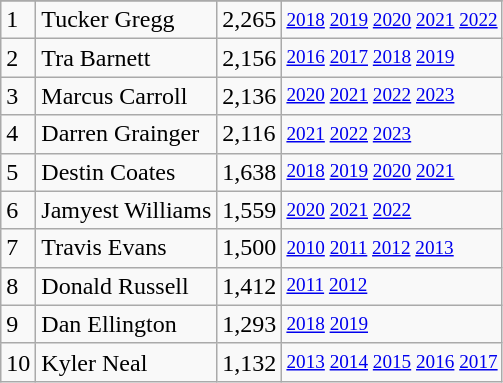<table class="wikitable">
<tr>
</tr>
<tr>
<td>1</td>
<td>Tucker Gregg</td>
<td>2,265</td>
<td style="font-size:80%;"><a href='#'>2018</a> <a href='#'>2019</a> <a href='#'>2020</a> <a href='#'>2021</a> <a href='#'>2022</a></td>
</tr>
<tr>
<td>2</td>
<td>Tra Barnett</td>
<td>2,156</td>
<td style="font-size:80%;"><a href='#'>2016</a> <a href='#'>2017</a> <a href='#'>2018</a> <a href='#'>2019</a></td>
</tr>
<tr>
<td>3</td>
<td>Marcus Carroll</td>
<td>2,136</td>
<td style="font-size:80%;"><a href='#'>2020</a> <a href='#'>2021</a> <a href='#'>2022</a> <a href='#'>2023</a></td>
</tr>
<tr>
<td>4</td>
<td>Darren Grainger</td>
<td>2,116</td>
<td style="font-size:80%;"><a href='#'>2021</a> <a href='#'>2022</a> <a href='#'>2023</a></td>
</tr>
<tr>
<td>5</td>
<td>Destin Coates</td>
<td>1,638</td>
<td style="font-size:80%;"><a href='#'>2018</a> <a href='#'>2019</a> <a href='#'>2020</a> <a href='#'>2021</a></td>
</tr>
<tr>
<td>6</td>
<td>Jamyest Williams</td>
<td>1,559</td>
<td style="font-size:80%;"><a href='#'>2020</a> <a href='#'>2021</a> <a href='#'>2022</a></td>
</tr>
<tr>
<td>7</td>
<td>Travis Evans</td>
<td>1,500</td>
<td style="font-size:80%;"><a href='#'>2010</a> <a href='#'>2011</a> <a href='#'>2012</a> <a href='#'>2013</a></td>
</tr>
<tr>
<td>8</td>
<td>Donald Russell</td>
<td>1,412</td>
<td style="font-size:80%;"><a href='#'>2011</a> <a href='#'>2012</a></td>
</tr>
<tr>
<td>9</td>
<td>Dan Ellington</td>
<td>1,293</td>
<td style="font-size:80%;"><a href='#'>2018</a> <a href='#'>2019</a></td>
</tr>
<tr>
<td>10</td>
<td>Kyler Neal</td>
<td>1,132</td>
<td style="font-size:80%;"><a href='#'>2013</a> <a href='#'>2014</a> <a href='#'>2015</a> <a href='#'>2016</a> <a href='#'>2017</a></td>
</tr>
</table>
